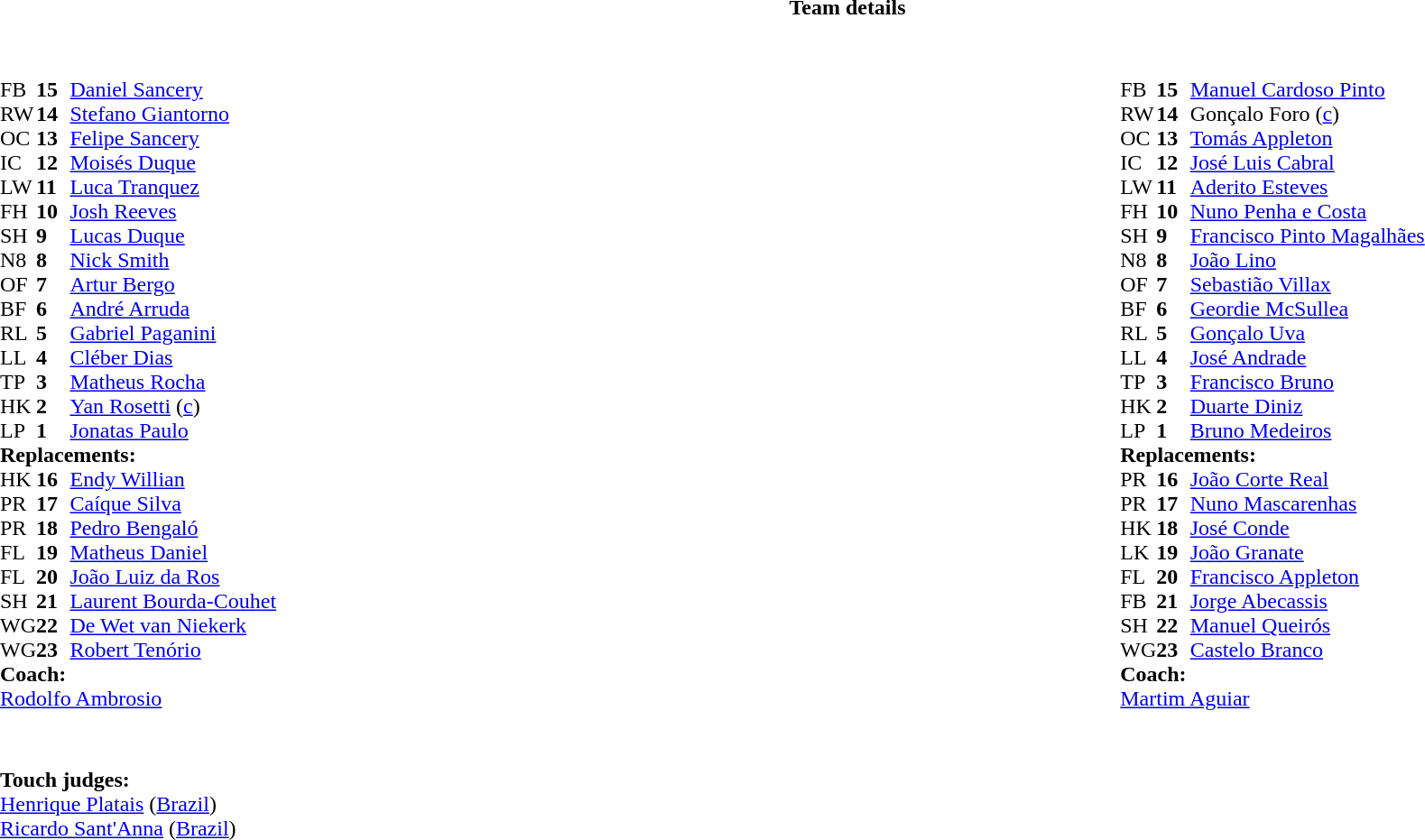<table border="0" width="100%" class="collapsible collapsed">
<tr>
<th>Team details</th>
</tr>
<tr>
<td><br><table style="width:100%;">
<tr>
<td style="vertical-align:top; width:50%"><br><table cellspacing="0" cellpadding="0">
<tr>
<th width="25"></th>
<th width="25"></th>
</tr>
<tr>
<td>FB</td>
<td><strong>15</strong></td>
<td><a href='#'>Daniel Sancery</a></td>
</tr>
<tr>
<td>RW</td>
<td><strong>14</strong></td>
<td><a href='#'>Stefano Giantorno</a></td>
<td></td>
<td></td>
</tr>
<tr>
<td>OC</td>
<td><strong>13</strong></td>
<td><a href='#'>Felipe Sancery</a></td>
</tr>
<tr>
<td>IC</td>
<td><strong>12</strong></td>
<td><a href='#'>Moisés Duque</a></td>
</tr>
<tr>
<td>LW</td>
<td><strong>11</strong></td>
<td><a href='#'>Luca Tranquez</a></td>
<td></td>
<td></td>
</tr>
<tr>
<td>FH</td>
<td><strong>10</strong></td>
<td><a href='#'>Josh Reeves</a></td>
</tr>
<tr>
<td>SH</td>
<td><strong>9</strong></td>
<td><a href='#'>Lucas Duque</a></td>
<td></td>
<td></td>
</tr>
<tr>
<td>N8</td>
<td><strong>8</strong></td>
<td><a href='#'>Nick Smith</a></td>
<td></td>
<td></td>
</tr>
<tr>
<td>OF</td>
<td><strong>7</strong></td>
<td><a href='#'>Artur Bergo</a></td>
<td></td>
<td></td>
</tr>
<tr>
<td>BF</td>
<td><strong>6</strong></td>
<td><a href='#'>André Arruda</a></td>
</tr>
<tr>
<td>RL</td>
<td><strong>5</strong></td>
<td><a href='#'>Gabriel Paganini</a></td>
</tr>
<tr>
<td>LL</td>
<td><strong>4</strong></td>
<td><a href='#'>Cléber Dias</a></td>
</tr>
<tr>
<td>TP</td>
<td><strong>3</strong></td>
<td><a href='#'>Matheus Rocha</a></td>
<td></td>
<td></td>
</tr>
<tr>
<td>HK</td>
<td><strong>2</strong></td>
<td><a href='#'>Yan Rosetti</a> (<a href='#'>c</a>)</td>
</tr>
<tr>
<td>LP</td>
<td><strong>1</strong></td>
<td><a href='#'>Jonatas Paulo</a></td>
<td></td>
<td></td>
</tr>
<tr>
<td colspan=3><strong>Replacements:</strong></td>
</tr>
<tr>
<td>HK</td>
<td><strong>16</strong></td>
<td><a href='#'>Endy Willian</a></td>
</tr>
<tr>
<td>PR</td>
<td><strong>17</strong></td>
<td><a href='#'>Caíque Silva</a></td>
<td></td>
<td></td>
</tr>
<tr>
<td>PR</td>
<td><strong>18</strong></td>
<td><a href='#'>Pedro Bengaló</a></td>
<td></td>
<td></td>
</tr>
<tr>
<td>FL</td>
<td><strong>19</strong></td>
<td><a href='#'>Matheus Daniel</a></td>
<td></td>
<td></td>
</tr>
<tr>
<td>FL</td>
<td><strong>20</strong></td>
<td><a href='#'>João Luiz da Ros</a></td>
<td></td>
<td></td>
</tr>
<tr>
<td>SH</td>
<td><strong>21</strong></td>
<td><a href='#'>Laurent Bourda-Couhet</a></td>
<td></td>
<td></td>
</tr>
<tr>
<td>WG</td>
<td><strong>22</strong></td>
<td><a href='#'>De Wet van Niekerk</a></td>
<td></td>
<td></td>
</tr>
<tr>
<td>WG</td>
<td><strong>23</strong></td>
<td><a href='#'>Robert Tenório</a></td>
<td></td>
<td></td>
</tr>
<tr>
<td colspan=3><strong>Coach:</strong></td>
</tr>
<tr>
<td colspan="4"> <a href='#'>Rodolfo Ambrosio</a></td>
</tr>
</table>
</td>
<td style="vertical-align:top; width:50%"><br><table cellspacing="0" cellpadding="0" style="margin:auto">
<tr>
<th width="25"></th>
<th width="25"></th>
</tr>
<tr>
<td>FB</td>
<td><strong>15</strong></td>
<td><a href='#'>Manuel Cardoso Pinto</a></td>
</tr>
<tr>
<td>RW</td>
<td><strong>14</strong></td>
<td>Gonçalo Foro (<a href='#'>c</a>)</td>
</tr>
<tr>
<td>OC</td>
<td><strong>13</strong></td>
<td><a href='#'>Tomás Appleton</a></td>
</tr>
<tr>
<td>IC</td>
<td><strong>12</strong></td>
<td><a href='#'>José Luis Cabral</a></td>
</tr>
<tr>
<td>LW</td>
<td><strong>11</strong></td>
<td><a href='#'>Aderito Esteves</a></td>
</tr>
<tr>
<td>FH</td>
<td><strong>10</strong></td>
<td><a href='#'>Nuno Penha e Costa</a></td>
<td></td>
<td></td>
</tr>
<tr>
<td>SH</td>
<td><strong>9</strong></td>
<td><a href='#'>Francisco Pinto Magalhães</a></td>
<td></td>
<td></td>
</tr>
<tr>
<td>N8</td>
<td><strong>8</strong></td>
<td><a href='#'>João Lino</a></td>
</tr>
<tr>
<td>OF</td>
<td><strong>7</strong></td>
<td><a href='#'>Sebastião Villax</a></td>
<td></td>
</tr>
<tr>
<td>BF</td>
<td><strong>6</strong></td>
<td><a href='#'>Geordie McSullea</a></td>
<td></td>
<td></td>
</tr>
<tr>
<td>RL</td>
<td><strong>5</strong></td>
<td><a href='#'>Gonçalo Uva</a></td>
</tr>
<tr>
<td>LL</td>
<td><strong>4</strong></td>
<td><a href='#'>José Andrade</a></td>
</tr>
<tr>
<td>TP</td>
<td><strong>3</strong></td>
<td><a href='#'>Francisco Bruno</a></td>
<td></td>
<td></td>
</tr>
<tr>
<td>HK</td>
<td><strong>2</strong></td>
<td><a href='#'>Duarte Diniz</a></td>
<td></td>
<td></td>
</tr>
<tr>
<td>LP</td>
<td><strong>1</strong></td>
<td><a href='#'>Bruno Medeiros</a></td>
<td></td>
<td></td>
</tr>
<tr>
<td colspan=3><strong>Replacements:</strong></td>
</tr>
<tr>
<td>PR</td>
<td><strong>16</strong></td>
<td><a href='#'>João Corte Real</a></td>
<td></td>
<td></td>
</tr>
<tr>
<td>PR</td>
<td><strong>17</strong></td>
<td><a href='#'>Nuno Mascarenhas</a></td>
<td></td>
<td></td>
</tr>
<tr>
<td>HK</td>
<td><strong>18</strong></td>
<td><a href='#'>José Conde</a></td>
<td></td>
<td></td>
</tr>
<tr>
<td>LK</td>
<td><strong>19</strong></td>
<td><a href='#'>João Granate</a></td>
<td></td>
<td></td>
</tr>
<tr>
<td>FL</td>
<td><strong>20</strong></td>
<td><a href='#'>Francisco Appleton</a></td>
</tr>
<tr>
<td>FB</td>
<td><strong>21</strong></td>
<td><a href='#'>Jorge Abecassis</a></td>
<td></td>
<td></td>
</tr>
<tr>
<td>SH</td>
<td><strong>22</strong></td>
<td><a href='#'>Manuel Queirós</a></td>
<td></td>
<td></td>
</tr>
<tr>
<td>WG</td>
<td><strong>23</strong></td>
<td><a href='#'>Castelo Branco</a></td>
</tr>
<tr>
<td colspan=3><strong>Coach:</strong></td>
</tr>
<tr>
<td colspan="4"> <a href='#'>Martim Aguiar</a></td>
</tr>
</table>
</td>
</tr>
</table>
<table style="width:100%">
<tr>
<td><br><br><strong>Touch judges:</strong>
<br><a href='#'>Henrique Platais</a> (<a href='#'>Brazil</a>)
<br><a href='#'>Ricardo Sant'Anna</a> (<a href='#'>Brazil</a>)</td>
</tr>
</table>
</td>
</tr>
</table>
